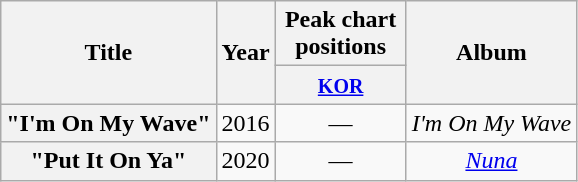<table class="wikitable plainrowheaders" style="text-align:center">
<tr>
<th rowspan="2" scope="col">Title</th>
<th rowspan="2" scope="col">Year</th>
<th colspan="1" scope="col" style="width:5em;">Peak chart positions</th>
<th rowspan="2">Album</th>
</tr>
<tr>
<th><small><a href='#'>KOR</a></small></th>
</tr>
<tr>
<th scope="row">"I'm On My Wave"<br></th>
<td>2016</td>
<td>—</td>
<td><em>I'm On My Wave</em></td>
</tr>
<tr>
<th scope="row">"Put It On Ya"<br></th>
<td>2020</td>
<td>—</td>
<td><em><a href='#'>Nuna</a></em></td>
</tr>
</table>
